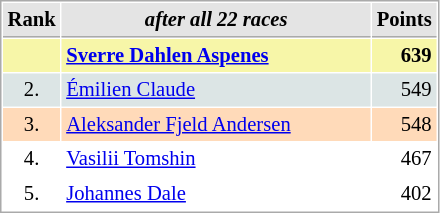<table cellspacing="1" cellpadding="3" style="border:1px solid #aaa; font-size:86%;">
<tr style="background:#e4e4e4;">
<th style="border-bottom:1px solid #aaa; width:10px;">Rank</th>
<th style="border-bottom:1px solid #aaa; width:200px; white-space:nowrap;"><em>after all 22 races</em></th>
<th style="border-bottom:1px solid #aaa; width:20px;">Points</th>
</tr>
<tr style="background:#f7f6a8;">
<td style="text-align:center"></td>
<td> <strong><a href='#'>Sverre Dahlen Aspenes</a></strong></td>
<td align=right><strong>639</strong></td>
</tr>
<tr style="background:#dce5e5;">
<td style="text-align:center">2.</td>
<td> <a href='#'>Émilien Claude</a></td>
<td align=right>549</td>
</tr>
<tr style="background:#ffdab9;">
<td style="text-align:center">3.</td>
<td> <a href='#'>Aleksander Fjeld Andersen</a></td>
<td align=right>548</td>
</tr>
<tr>
<td style="text-align:center">4.</td>
<td> <a href='#'>Vasilii Tomshin</a></td>
<td align=right>467</td>
</tr>
<tr>
<td style="text-align:center">5.</td>
<td> <a href='#'>Johannes Dale</a></td>
<td align=right>402</td>
</tr>
</table>
